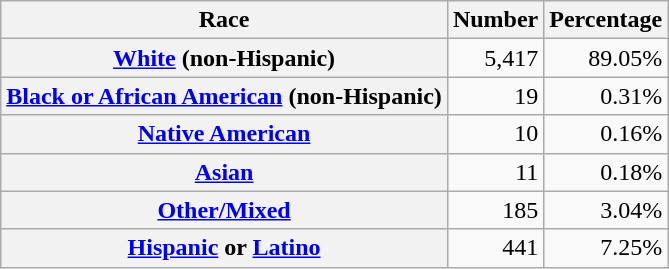<table class="wikitable" style="text-align:right">
<tr>
<th scope="col">Race</th>
<th scope="col">Number</th>
<th scope="col">Percentage</th>
</tr>
<tr>
<th scope="row"><a href='#'>White</a> (non-Hispanic)</th>
<td>5,417</td>
<td>89.05%</td>
</tr>
<tr>
<th scope="row"><a href='#'>Black or African American</a> (non-Hispanic)</th>
<td>19</td>
<td>0.31%</td>
</tr>
<tr>
<th scope="row"><a href='#'>Native American</a></th>
<td>10</td>
<td>0.16%</td>
</tr>
<tr>
<th scope="row"><a href='#'>Asian</a></th>
<td>11</td>
<td>0.18%</td>
</tr>
<tr>
<th scope="row"><a href='#'>Other/Mixed</a></th>
<td>185</td>
<td>3.04%</td>
</tr>
<tr>
<th scope="row"><a href='#'>Hispanic</a> or <a href='#'>Latino</a></th>
<td>441</td>
<td>7.25%</td>
</tr>
</table>
